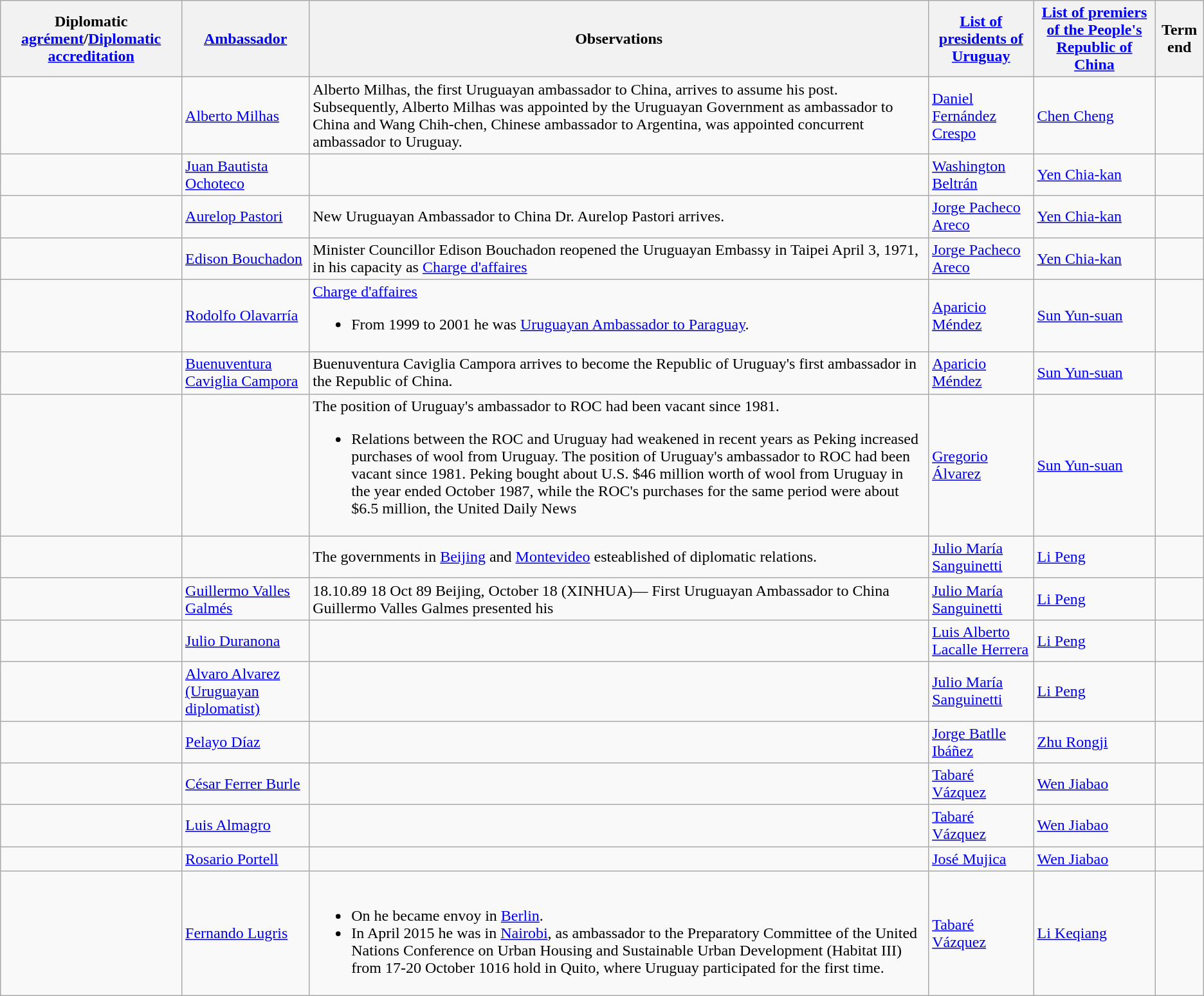<table class="wikitable sortable">
<tr>
<th>Diplomatic <a href='#'>agrément</a>/<a href='#'>Diplomatic accreditation</a></th>
<th><a href='#'>Ambassador</a></th>
<th>Observations</th>
<th><a href='#'>List of presidents of Uruguay</a></th>
<th><a href='#'>List of premiers of the People's Republic of China</a></th>
<th>Term end</th>
</tr>
<tr>
<td></td>
<td><a href='#'>Alberto Milhas</a></td>
<td>Alberto Milhas, the first Uruguayan ambassador to China, arrives to assume his post.<br>Subsequently, Alberto Milhas was appointed by the Uruguayan Government as ambassador to China and Wang Chih-chen, Chinese ambassador to Argentina, was appointed concurrent ambassador to Uruguay.</td>
<td><a href='#'>Daniel Fernández Crespo </a></td>
<td><a href='#'>Chen Cheng</a></td>
<td></td>
</tr>
<tr>
<td></td>
<td><a href='#'>Juan Bautista Ochoteco</a></td>
<td></td>
<td><a href='#'>Washington Beltrán </a></td>
<td><a href='#'>Yen Chia-kan</a></td>
<td></td>
</tr>
<tr>
<td></td>
<td><a href='#'>Aurelop Pastori</a></td>
<td>New Uruguayan Ambassador to China Dr. Aurelop Pastori arrives.</td>
<td><a href='#'>Jorge Pacheco Areco</a></td>
<td><a href='#'>Yen Chia-kan</a></td>
<td></td>
</tr>
<tr>
<td></td>
<td><a href='#'>Edison Bouchadon</a></td>
<td>Minister Councillor Edison Bouchadon reopened the Uruguayan Embassy in Taipei April 3, 1971, in his capacity as <a href='#'>Charge d'affaires</a></td>
<td><a href='#'>Jorge Pacheco Areco</a></td>
<td><a href='#'>Yen Chia-kan</a></td>
<td></td>
</tr>
<tr>
<td></td>
<td><a href='#'>Rodolfo Olavarría</a></td>
<td><a href='#'>Charge d'affaires</a><br><ul><li>From 1999 to 2001 he was <a href='#'>Uruguayan Ambassador to Paraguay</a>.</li></ul></td>
<td><a href='#'>Aparicio Méndez</a></td>
<td><a href='#'>Sun Yun-suan</a></td>
<td></td>
</tr>
<tr>
<td></td>
<td><a href='#'>Buenuventura Caviglia Campora</a></td>
<td>Buenuventura Caviglia Campora arrives to become the Republic of Uruguay's first ambassador in the Republic of China.</td>
<td><a href='#'>Aparicio Méndez</a></td>
<td><a href='#'>Sun Yun-suan</a></td>
<td></td>
</tr>
<tr>
<td></td>
<td></td>
<td>The position of Uruguay's ambassador to ROC had been vacant since 1981.<br><ul><li>Relations between the ROC and Uruguay had weakened in recent years as Peking increased purchases of wool from Uruguay. The position of Uruguay's ambassador to ROC had been vacant since 1981. Peking bought about U.S. $46 million worth of wool from Uruguay in the year ended October 1987, while the ROC's purchases for the same period were about $6.5 million, the United Daily News</li></ul></td>
<td><a href='#'>Gregorio Álvarez</a></td>
<td><a href='#'>Sun Yun-suan</a></td>
<td></td>
</tr>
<tr>
<td></td>
<td></td>
<td>The governments in <a href='#'>Beijing</a> and <a href='#'>Montevideo</a> esteablished of diplomatic relations.</td>
<td><a href='#'>Julio María Sanguinetti</a></td>
<td><a href='#'>Li Peng</a></td>
<td></td>
</tr>
<tr>
<td></td>
<td><a href='#'>Guillermo Valles Galmés</a></td>
<td>18.10.89 18 Oct 89 Beijing, October 18 (XINHUA)— First Uruguayan Ambassador to China Guillermo Valles Galmes presented his</td>
<td><a href='#'>Julio María Sanguinetti</a></td>
<td><a href='#'>Li Peng</a></td>
<td></td>
</tr>
<tr>
<td></td>
<td><a href='#'>Julio Duranona</a></td>
<td></td>
<td><a href='#'>Luis Alberto Lacalle Herrera</a></td>
<td><a href='#'>Li Peng</a></td>
<td></td>
</tr>
<tr>
<td></td>
<td><a href='#'>Alvaro Alvarez (Uruguayan diplomatist)</a></td>
<td></td>
<td><a href='#'>Julio María Sanguinetti</a></td>
<td><a href='#'>Li Peng</a></td>
<td></td>
</tr>
<tr>
<td></td>
<td><a href='#'>Pelayo Díaz</a></td>
<td></td>
<td><a href='#'>Jorge Batlle Ibáñez</a></td>
<td><a href='#'>Zhu Rongji</a></td>
<td></td>
</tr>
<tr>
<td></td>
<td><a href='#'>César Ferrer Burle</a></td>
<td></td>
<td><a href='#'>Tabaré Vázquez</a></td>
<td><a href='#'>Wen Jiabao</a></td>
<td></td>
</tr>
<tr>
<td></td>
<td><a href='#'>Luis Almagro</a></td>
<td></td>
<td><a href='#'>Tabaré Vázquez</a></td>
<td><a href='#'>Wen Jiabao</a></td>
<td></td>
</tr>
<tr>
<td></td>
<td><a href='#'>Rosario Portell</a></td>
<td></td>
<td><a href='#'>José Mujica</a></td>
<td><a href='#'>Wen Jiabao</a></td>
<td></td>
</tr>
<tr>
<td></td>
<td><a href='#'>Fernando Lugris</a></td>
<td><br><ul><li>On  he became envoy in <a href='#'>Berlin</a>.</li><li>In April 2015 he was in <a href='#'>Nairobi</a>, as ambassador to the Preparatory Committee of the United Nations Conference on Urban Housing and Sustainable Urban Development (Habitat III) from 17-20 October 1016 hold in Quito, where Uruguay participated for the first time.</li></ul></td>
<td><a href='#'>Tabaré Vázquez</a></td>
<td><a href='#'>Li Keqiang</a></td>
<td></td>
</tr>
</table>
